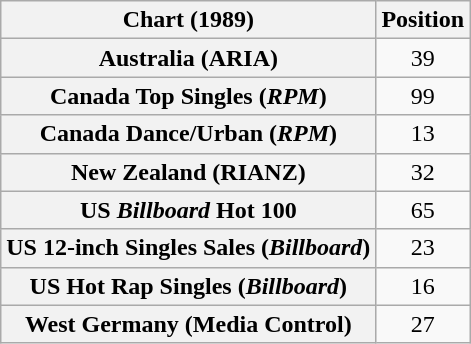<table class="wikitable sortable plainrowheaders">
<tr>
<th scope="col">Chart (1989)</th>
<th scope="col">Position</th>
</tr>
<tr>
<th scope="row">Australia (ARIA)</th>
<td style="text-align:center;">39</td>
</tr>
<tr>
<th scope="row">Canada Top Singles (<em>RPM</em>)</th>
<td style="text-align:center;">99</td>
</tr>
<tr>
<th scope="row">Canada Dance/Urban (<em>RPM</em>)</th>
<td style="text-align:center;">13</td>
</tr>
<tr>
<th scope="row">New Zealand (RIANZ)</th>
<td style="text-align:center;">32</td>
</tr>
<tr>
<th scope="row">US <em>Billboard</em> Hot 100</th>
<td style="text-align:center;">65</td>
</tr>
<tr>
<th scope="row">US 12-inch Singles Sales (<em>Billboard</em>)</th>
<td style="text-align:center;">23</td>
</tr>
<tr>
<th scope="row">US Hot Rap Singles (<em>Billboard</em>)</th>
<td style="text-align:center;">16</td>
</tr>
<tr>
<th scope="row">West Germany (Media Control)</th>
<td style="text-align:center;">27</td>
</tr>
</table>
